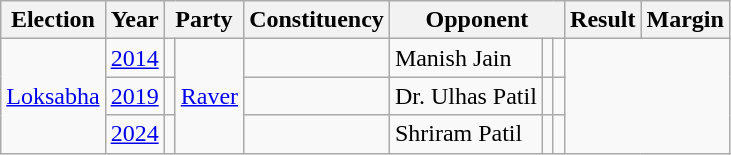<table class="sortable wikitable">
<tr>
<th>Election</th>
<th>Year</th>
<th colspan = "2">Party</th>
<th>Constituency</th>
<th colspan = "3">Opponent</th>
<th>Result</th>
<th>Margin</th>
</tr>
<tr>
<td rowspan = "4"><a href='#'>Loksabha</a></td>
<td><a href='#'>2014</a></td>
<td></td>
<td rowspan = "4"><a href='#'>Raver</a></td>
<td></td>
<td>Manish Jain</td>
<td></td>
<td></td>
</tr>
<tr>
<td><a href='#'>2019</a></td>
<td></td>
<td></td>
<td>Dr. Ulhas Patil</td>
<td></td>
<td></td>
</tr>
<tr>
<td><a href='#'>2024</a></td>
<td></td>
<td></td>
<td>Shriram Patil</td>
<td></td>
<td></td>
</tr>
</table>
